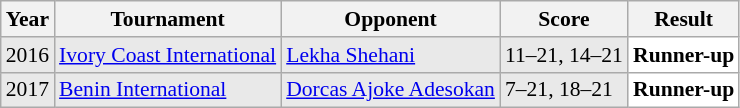<table class="sortable wikitable" style="font-size: 90%;">
<tr>
<th>Year</th>
<th>Tournament</th>
<th>Opponent</th>
<th>Score</th>
<th>Result</th>
</tr>
<tr style="background:#E9E9E9">
<td align="center">2016</td>
<td align="left"><a href='#'>Ivory Coast International</a></td>
<td align="left"> <a href='#'>Lekha Shehani</a></td>
<td align="left">11–21, 14–21</td>
<td style="text-align:left; background:white"> <strong>Runner-up</strong></td>
</tr>
<tr style="background:#E9E9E9">
<td align="center">2017</td>
<td align="left"><a href='#'>Benin International</a></td>
<td align="left"> <a href='#'>Dorcas Ajoke Adesokan</a></td>
<td align="left">7–21, 18–21</td>
<td style="text-align:left; background:white"> <strong>Runner-up</strong></td>
</tr>
</table>
